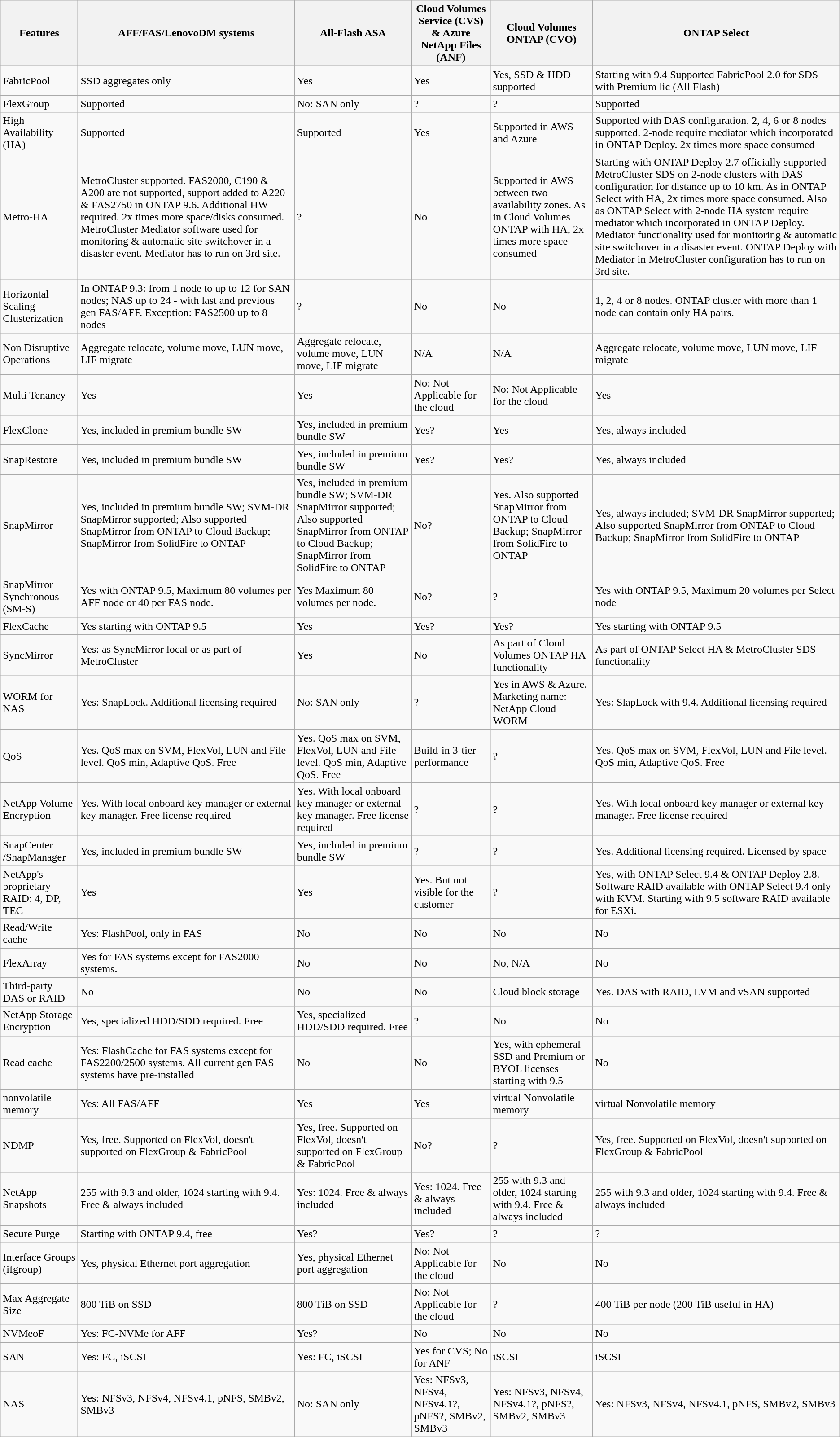<table class="wikitable">
<tr>
<th>Features</th>
<th>AFF/FAS/LenovoDM systems</th>
<th>All-Flash ASA</th>
<th>Cloud Volumes Service (CVS) & Azure NetApp Files (ANF)</th>
<th>Cloud Volumes ONTAP (CVO)</th>
<th>ONTAP Select</th>
</tr>
<tr>
<td>FabricPool</td>
<td>SSD aggregates only</td>
<td>Yes</td>
<td>Yes</td>
<td>Yes, SSD & HDD supported</td>
<td>Starting with 9.4 Supported FabricPool 2.0 for SDS with Premium lic (All Flash)</td>
</tr>
<tr>
<td>FlexGroup</td>
<td>Supported</td>
<td>No: SAN only</td>
<td>?</td>
<td>?</td>
<td>Supported</td>
</tr>
<tr>
<td>High Availability (HA)</td>
<td>Supported</td>
<td>Supported</td>
<td>Yes</td>
<td>Supported in AWS and Azure</td>
<td>Supported with DAS configuration. 2, 4, 6 or 8 nodes supported. 2-node require mediator which incorporated in ONTAP Deploy. 2x times more space consumed</td>
</tr>
<tr>
<td>Metro-HA</td>
<td>MetroCluster supported. FAS2000, C190 & A200 are not supported, support added to A220 & FAS2750 in ONTAP 9.6. Additional HW required. 2x times more space/disks consumed. MetroCluster Mediator software used for monitoring & automatic site switchover in a disaster event. Mediator has to run on 3rd site.</td>
<td>?</td>
<td>No</td>
<td>Supported in AWS between two availability zones. As in Cloud Volumes ONTAP with HA, 2x times more space consumed</td>
<td>Starting with ONTAP Deploy 2.7 officially supported MetroCluster SDS on 2-node clusters with DAS configuration for distance up to 10 km. As in ONTAP Select with HA, 2x times more space consumed. Also as ONTAP Select with 2-node HA system require mediator which incorporated in ONTAP Deploy. Mediator functionality used for monitoring & automatic site switchover in a disaster event. ONTAP Deploy with Mediator in MetroCluster configuration has to run on 3rd site.</td>
</tr>
<tr>
<td>Horizontal Scaling Clusterization</td>
<td>In ONTAP 9.3: from 1 node to up to 12 for SAN nodes; NAS up to 24 - with last and previous gen FAS/AFF. Exception: FAS2500 up to 8 nodes</td>
<td>?</td>
<td>No</td>
<td>No</td>
<td>1, 2, 4 or 8 nodes. ONTAP cluster with more than 1 node can contain only HA pairs.</td>
</tr>
<tr>
<td>Non Disruptive Operations</td>
<td>Aggregate relocate, volume move, LUN move, LIF migrate</td>
<td>Aggregate relocate, volume move, LUN move, LIF migrate</td>
<td>N/A</td>
<td>N/A</td>
<td>Aggregate relocate, volume move, LUN move, LIF migrate</td>
</tr>
<tr>
<td>Multi Tenancy</td>
<td>Yes</td>
<td>Yes</td>
<td>No: Not Applicable for the cloud</td>
<td>No: Not Applicable for the cloud</td>
<td>Yes</td>
</tr>
<tr>
<td>FlexClone</td>
<td>Yes, included in premium bundle SW</td>
<td>Yes, included in premium bundle SW</td>
<td>Yes?</td>
<td>Yes</td>
<td>Yes, always included</td>
</tr>
<tr>
<td>SnapRestore</td>
<td>Yes, included in premium bundle SW</td>
<td>Yes, included in premium bundle SW</td>
<td>Yes?</td>
<td>Yes?</td>
<td>Yes, always included</td>
</tr>
<tr>
<td>SnapMirror</td>
<td>Yes, included in premium bundle SW; SVM-DR SnapMirror supported; Also supported SnapMirror from ONTAP to Cloud Backup; SnapMirror from SolidFire to ONTAP</td>
<td>Yes, included in premium bundle SW; SVM-DR SnapMirror supported; Also supported SnapMirror from ONTAP to Cloud Backup; SnapMirror from SolidFire to ONTAP</td>
<td>No?</td>
<td>Yes. Also supported SnapMirror from ONTAP to Cloud Backup; SnapMirror from SolidFire to ONTAP</td>
<td>Yes, always included; SVM-DR SnapMirror supported; Also supported SnapMirror from ONTAP to Cloud Backup; SnapMirror from SolidFire to ONTAP</td>
</tr>
<tr>
<td>SnapMirror Synchronous (SM-S)</td>
<td>Yes with ONTAP 9.5, Maximum 80 volumes per AFF node or 40 per FAS node.</td>
<td>Yes Maximum 80 volumes per node.</td>
<td>No?</td>
<td>?</td>
<td>Yes with ONTAP 9.5, Maximum 20 volumes per Select node</td>
</tr>
<tr>
<td>FlexCache</td>
<td>Yes starting with ONTAP 9.5</td>
<td>Yes</td>
<td>Yes?</td>
<td>Yes?</td>
<td>Yes starting with ONTAP 9.5</td>
</tr>
<tr>
<td>SyncMirror</td>
<td>Yes: as SyncMirror local or as part of MetroCluster</td>
<td>Yes</td>
<td>No</td>
<td>As part of Cloud Volumes ONTAP HA functionality</td>
<td>As part of ONTAP Select HA & MetroCluster SDS functionality</td>
</tr>
<tr>
<td>WORM for NAS</td>
<td>Yes: SnapLock. Additional licensing required</td>
<td>No: SAN only</td>
<td>?</td>
<td>Yes in AWS & Azure. Marketing name: NetApp Cloud WORM</td>
<td>Yes: SlapLock with 9.4. Additional licensing required</td>
</tr>
<tr>
<td>QoS</td>
<td>Yes. QoS max on SVM, FlexVol, LUN and File level. QoS min, Adaptive QoS. Free</td>
<td>Yes. QoS max on SVM, FlexVol, LUN and File level. QoS min, Adaptive QoS. Free</td>
<td>Build-in 3-tier performance</td>
<td>?</td>
<td>Yes. QoS max on SVM, FlexVol, LUN and File level. QoS min, Adaptive QoS. Free</td>
</tr>
<tr>
<td>NetApp Volume Encryption</td>
<td>Yes. With local onboard key manager or external key manager. Free license required</td>
<td>Yes. With local onboard key manager or external key manager. Free license required</td>
<td>?</td>
<td>?</td>
<td>Yes. With local onboard key manager or external key manager. Free license required</td>
</tr>
<tr>
<td>SnapCenter /SnapManager</td>
<td>Yes, included in premium bundle SW</td>
<td>Yes, included in premium bundle SW</td>
<td>?</td>
<td>?</td>
<td>Yes. Additional licensing required. Licensed by space</td>
</tr>
<tr>
<td>NetApp's proprietary RAID: 4, DP, TEC</td>
<td>Yes</td>
<td>Yes</td>
<td>Yes. But not visible for the customer</td>
<td>?</td>
<td>Yes, with ONTAP Select 9.4 & ONTAP Deploy 2.8. Software RAID available with ONTAP Select 9.4 only with KVM. Starting with 9.5 software RAID available for ESXi.</td>
</tr>
<tr>
<td>Read/Write cache</td>
<td>Yes: FlashPool, only in FAS</td>
<td>No</td>
<td>No</td>
<td>No</td>
<td>No</td>
</tr>
<tr>
<td>FlexArray</td>
<td>Yes for FAS systems except for FAS2000 systems.</td>
<td>No</td>
<td>No</td>
<td>No, N/A</td>
<td>No</td>
</tr>
<tr>
<td>Third-party DAS or RAID</td>
<td>No</td>
<td>No</td>
<td>No</td>
<td>Cloud block storage</td>
<td>Yes. DAS with RAID, LVM and vSAN supported</td>
</tr>
<tr>
<td>NetApp Storage Encryption</td>
<td>Yes, specialized HDD/SDD required. Free</td>
<td>Yes, specialized HDD/SDD required. Free</td>
<td>?</td>
<td>No</td>
<td>No</td>
</tr>
<tr>
<td>Read cache</td>
<td>Yes: FlashCache for FAS systems except for FAS2200/2500 systems. All current gen FAS systems have pre-installed</td>
<td>No</td>
<td>No</td>
<td>Yes, with ephemeral SSD and Premium or BYOL licenses starting with 9.5</td>
<td>No</td>
</tr>
<tr>
<td>nonvolatile memory</td>
<td>Yes: All FAS/AFF</td>
<td>Yes</td>
<td>Yes</td>
<td>virtual Nonvolatile memory</td>
<td>virtual Nonvolatile memory</td>
</tr>
<tr>
<td>NDMP</td>
<td>Yes, free. Supported on FlexVol, doesn't supported on FlexGroup & FabricPool</td>
<td>Yes, free. Supported on FlexVol, doesn't supported on FlexGroup & FabricPool</td>
<td>No?</td>
<td>?</td>
<td>Yes, free. Supported on FlexVol, doesn't supported on FlexGroup & FabricPool</td>
</tr>
<tr>
<td>NetApp Snapshots</td>
<td>255 with 9.3 and older, 1024 starting with 9.4. Free & always included</td>
<td>Yes: 1024. Free & always included</td>
<td>Yes: 1024. Free & always included</td>
<td>255 with 9.3 and older, 1024 starting with 9.4. Free & always included</td>
<td>255 with 9.3 and older, 1024 starting with 9.4. Free & always included</td>
</tr>
<tr>
<td>Secure Purge</td>
<td>Starting with ONTAP 9.4, free</td>
<td>Yes?</td>
<td>Yes?</td>
<td>?</td>
<td>?</td>
</tr>
<tr>
<td>Interface Groups (ifgroup)</td>
<td>Yes, physical Ethernet port aggregation</td>
<td>Yes, physical Ethernet port aggregation</td>
<td>No: Not Applicable for the cloud</td>
<td>No</td>
<td>No</td>
</tr>
<tr>
<td>Max Aggregate Size</td>
<td>800 TiB on SSD</td>
<td>800 TiB on SSD</td>
<td>No: Not Applicable for the cloud</td>
<td>?</td>
<td>400 TiB per node (200 TiB useful in HA)</td>
</tr>
<tr>
<td>NVMeoF</td>
<td>Yes: FC-NVMe for AFF</td>
<td>Yes?</td>
<td>No</td>
<td>No</td>
<td>No</td>
</tr>
<tr>
<td>SAN</td>
<td>Yes: FC, iSCSI</td>
<td>Yes: FC, iSCSI</td>
<td>Yes for CVS; No for ANF</td>
<td>iSCSI</td>
<td>iSCSI</td>
</tr>
<tr>
<td>NAS</td>
<td>Yes: NFSv3, NFSv4, NFSv4.1, pNFS, SMBv2, SMBv3</td>
<td>No: SAN only</td>
<td>Yes: NFSv3, NFSv4, NFSv4.1?, pNFS?, SMBv2, SMBv3</td>
<td>Yes: NFSv3, NFSv4, NFSv4.1?, pNFS?, SMBv2, SMBv3</td>
<td>Yes: NFSv3, NFSv4, NFSv4.1, pNFS, SMBv2, SMBv3</td>
</tr>
</table>
